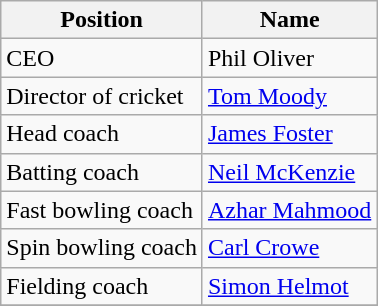<table class="wikitable" style="text-align:left;">
<tr>
<th>Position</th>
<th>Name</th>
</tr>
<tr>
<td>CEO</td>
<td>Phil Oliver</td>
</tr>
<tr>
<td>Director of cricket</td>
<td><a href='#'>Tom Moody</a></td>
</tr>
<tr>
<td>Head coach</td>
<td><a href='#'>James Foster</a></td>
</tr>
<tr>
<td>Batting coach</td>
<td><a href='#'>Neil McKenzie</a></td>
</tr>
<tr>
<td>Fast bowling coach</td>
<td><a href='#'>Azhar Mahmood</a></td>
</tr>
<tr>
<td>Spin bowling coach</td>
<td><a href='#'>Carl Crowe</a></td>
</tr>
<tr>
<td>Fielding coach</td>
<td><a href='#'>Simon Helmot</a></td>
</tr>
<tr>
</tr>
</table>
